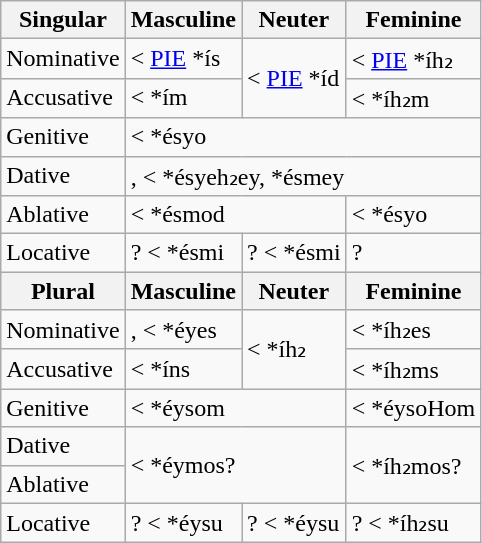<table class="wikitable">
<tr>
<th>Singular</th>
<th>Masculine</th>
<th>Neuter</th>
<th>Feminine</th>
</tr>
<tr>
<td>Nominative</td>
<td> < <a href='#'>PIE</a> *ís</td>
<td rowspan="2"> < <a href='#'>PIE</a> *íd</td>
<td> < <a href='#'>PIE</a> *íh₂</td>
</tr>
<tr>
<td>Accusative</td>
<td> < *ím</td>
<td> < *íh₂m</td>
</tr>
<tr>
<td>Genitive</td>
<td colspan="3"> < *ésyo</td>
</tr>
<tr>
<td>Dative</td>
<td colspan="3">,  < *ésyeh₂ey, *ésmey</td>
</tr>
<tr>
<td>Ablative</td>
<td colspan="2"> < *ésmod</td>
<td> < *ésyo</td>
</tr>
<tr>
<td>Locative</td>
<td>? < *ésmi</td>
<td>? < *ésmi</td>
<td>?</td>
</tr>
<tr>
<th>Plural</th>
<th>Masculine</th>
<th>Neuter</th>
<th>Feminine</th>
</tr>
<tr>
<td>Nominative</td>
<td>,  < *éyes</td>
<td rowspan="2"> < *íh₂</td>
<td> < *íh₂es</td>
</tr>
<tr>
<td>Accusative</td>
<td> < *íns</td>
<td> < *íh₂ms</td>
</tr>
<tr>
<td>Genitive</td>
<td colspan="2"> < *éysom</td>
<td> < *éysoHom</td>
</tr>
<tr>
<td>Dative</td>
<td colspan="2" rowspan="2"> < *éymos?</td>
<td rowspan="2"> < *íh₂mos?</td>
</tr>
<tr>
<td>Ablative</td>
</tr>
<tr>
<td>Locative</td>
<td>? < *éysu</td>
<td>? < *éysu</td>
<td>? < *íh₂su</td>
</tr>
</table>
